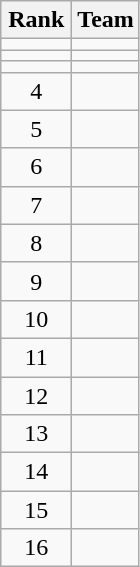<table class="wikitable" style="text-align:center;">
<tr>
<th width=40>Rank</th>
<th>Team</th>
</tr>
<tr>
<td></td>
<td style="text-align:left;"></td>
</tr>
<tr>
<td></td>
<td style="text-align:left;"></td>
</tr>
<tr>
<td></td>
<td style="text-align:left;"></td>
</tr>
<tr>
<td>4</td>
<td style="text-align:left;"></td>
</tr>
<tr>
<td>5</td>
<td style="text-align:left;"></td>
</tr>
<tr>
<td>6</td>
<td style="text-align:left;"></td>
</tr>
<tr>
<td>7</td>
<td style="text-align:left;"></td>
</tr>
<tr>
<td>8</td>
<td style="text-align:left;"></td>
</tr>
<tr>
<td>9</td>
<td style="text-align:left;"></td>
</tr>
<tr>
<td>10</td>
<td style="text-align:left;"></td>
</tr>
<tr>
<td>11</td>
<td style="text-align:left;"></td>
</tr>
<tr>
<td>12</td>
<td style="text-align:left;"></td>
</tr>
<tr>
<td>13</td>
<td style="text-align:left;"></td>
</tr>
<tr>
<td>14</td>
<td style="text-align:left;"></td>
</tr>
<tr>
<td>15</td>
<td style="text-align:left;"></td>
</tr>
<tr>
<td>16</td>
<td style="text-align:left;"></td>
</tr>
</table>
